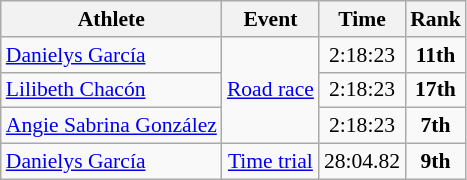<table class="wikitable" style="font-size:90%">
<tr>
<th>Athlete</th>
<th>Event</th>
<th>Time</th>
<th>Rank</th>
</tr>
<tr>
<td><a href='#'>Danielys García</a></td>
<td style="text-align:center;" rowspan="3"><a href='#'>Road race</a></td>
<td align=center>2:18:23</td>
<td align=center><strong>11th</strong></td>
</tr>
<tr>
<td><a href='#'>Lilibeth Chacón</a></td>
<td align=center>2:18:23</td>
<td align=center><strong>17th</strong></td>
</tr>
<tr>
<td><a href='#'>Angie Sabrina González</a></td>
<td align=center>2:18:23</td>
<td align=center><strong>7th</strong></td>
</tr>
<tr>
<td><a href='#'>Danielys García</a></td>
<td align=center><a href='#'>Time trial</a></td>
<td align=center>28:04.82</td>
<td align=center><strong>9th</strong></td>
</tr>
</table>
